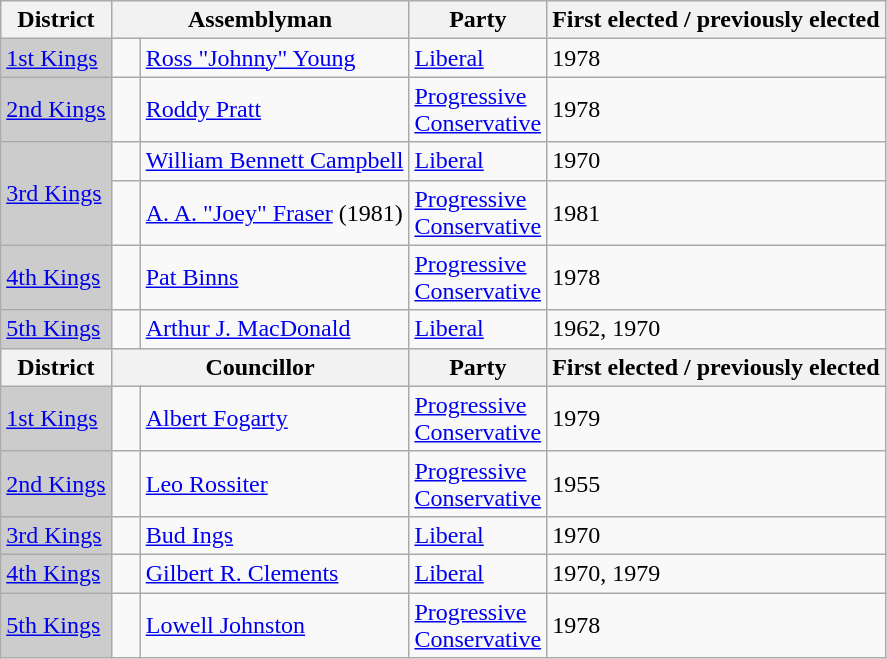<table class="wikitable sortable">
<tr>
<th>District</th>
<th colspan="2">Assemblyman</th>
<th>Party</th>
<th>First elected / previously elected</th>
</tr>
<tr>
<td bgcolor="CCCCCC"><a href='#'>1st Kings</a></td>
<td>   </td>
<td><a href='#'>Ross "Johnny" Young</a></td>
<td><a href='#'>Liberal</a></td>
<td>1978</td>
</tr>
<tr>
<td bgcolor="CCCCCC"><a href='#'>2nd Kings</a></td>
<td>   </td>
<td><a href='#'>Roddy Pratt</a></td>
<td><a href='#'>Progressive <br> Conservative</a></td>
<td>1978</td>
</tr>
<tr>
<td rowspan=2 bgcolor="CCCCCC"><a href='#'>3rd Kings</a></td>
<td>   </td>
<td><a href='#'>William Bennett Campbell</a></td>
<td><a href='#'>Liberal</a></td>
<td>1970</td>
</tr>
<tr>
<td> </td>
<td><a href='#'>A. A. "Joey" Fraser</a> (1981)</td>
<td><a href='#'>Progressive <br> Conservative</a></td>
<td>1981</td>
</tr>
<tr>
<td bgcolor="CCCCCC"><a href='#'>4th Kings</a></td>
<td>   </td>
<td><a href='#'>Pat Binns</a></td>
<td><a href='#'>Progressive <br> Conservative</a></td>
<td>1978</td>
</tr>
<tr>
<td bgcolor="CCCCCC"><a href='#'>5th Kings</a></td>
<td>   </td>
<td><a href='#'>Arthur J. MacDonald</a></td>
<td><a href='#'>Liberal</a></td>
<td>1962, 1970</td>
</tr>
<tr>
<th>District</th>
<th colspan="2">Councillor</th>
<th>Party</th>
<th>First elected / previously elected</th>
</tr>
<tr>
<td bgcolor="CCCCCC"><a href='#'>1st Kings</a></td>
<td>   </td>
<td><a href='#'>Albert Fogarty</a></td>
<td><a href='#'>Progressive <br> Conservative</a></td>
<td>1979</td>
</tr>
<tr>
<td bgcolor="CCCCCC"><a href='#'>2nd Kings</a></td>
<td>   </td>
<td><a href='#'>Leo Rossiter</a></td>
<td><a href='#'>Progressive <br> Conservative</a></td>
<td>1955</td>
</tr>
<tr>
<td bgcolor="CCCCCC"><a href='#'>3rd Kings</a></td>
<td>   </td>
<td><a href='#'>Bud Ings</a></td>
<td><a href='#'>Liberal</a></td>
<td>1970</td>
</tr>
<tr>
<td bgcolor="CCCCCC"><a href='#'>4th Kings</a></td>
<td>   </td>
<td><a href='#'>Gilbert R. Clements</a></td>
<td><a href='#'>Liberal</a></td>
<td>1970, 1979</td>
</tr>
<tr>
<td bgcolor="CCCCCC"><a href='#'>5th Kings</a></td>
<td>   </td>
<td><a href='#'>Lowell Johnston</a></td>
<td><a href='#'>Progressive <br> Conservative</a></td>
<td>1978</td>
</tr>
</table>
